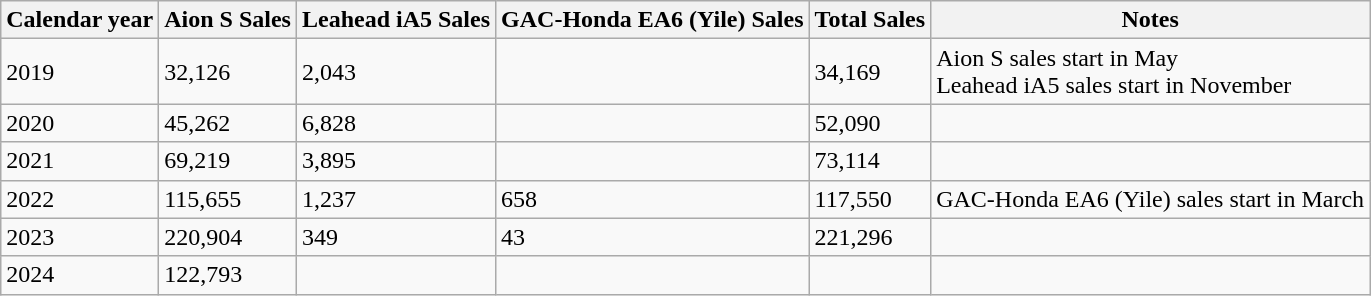<table class="wikitable">
<tr>
<th>Calendar year</th>
<th>Aion S Sales</th>
<th>Leahead iA5 Sales</th>
<th>GAC-Honda EA6 (Yile) Sales</th>
<th>Total Sales</th>
<th>Notes</th>
</tr>
<tr>
<td>2019</td>
<td>32,126</td>
<td>2,043</td>
<td></td>
<td>34,169</td>
<td>Aion S sales start in May<br>Leahead iA5 sales start in November</td>
</tr>
<tr>
<td>2020</td>
<td>45,262</td>
<td>6,828</td>
<td></td>
<td>52,090</td>
<td></td>
</tr>
<tr>
<td>2021</td>
<td>69,219</td>
<td>3,895</td>
<td></td>
<td>73,114</td>
<td></td>
</tr>
<tr>
<td>2022</td>
<td>115,655</td>
<td>1,237</td>
<td>658</td>
<td>117,550</td>
<td>GAC-Honda EA6 (Yile) sales start in March</td>
</tr>
<tr>
<td>2023</td>
<td>220,904</td>
<td>349</td>
<td>43</td>
<td>221,296</td>
<td></td>
</tr>
<tr>
<td>2024</td>
<td>122,793</td>
<td></td>
<td></td>
<td></td>
<td></td>
</tr>
</table>
